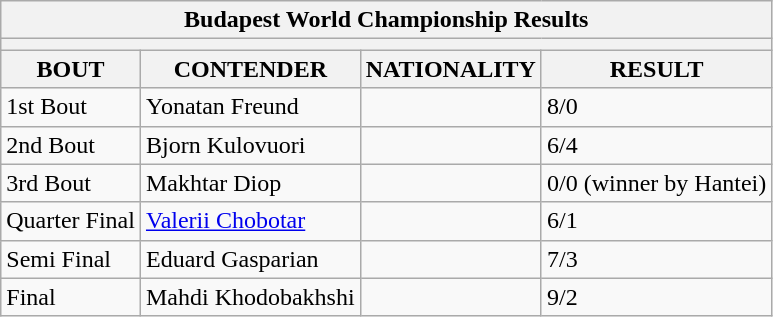<table class="wikitable">
<tr>
<th colspan="4"><strong>Budapest World Championship Results</strong></th>
</tr>
<tr>
<th colspan="4"></th>
</tr>
<tr>
<th><strong>BOUT</strong></th>
<th><strong>CONTENDER</strong></th>
<th><strong>NATIONALITY</strong></th>
<th><strong>RESULT</strong></th>
</tr>
<tr>
<td>1st Bout</td>
<td>Yonatan Freund</td>
<td></td>
<td>8/0</td>
</tr>
<tr>
<td>2nd Bout</td>
<td>Bjorn Kulovuori</td>
<td></td>
<td>6/4</td>
</tr>
<tr>
<td>3rd Bout</td>
<td>Makhtar Diop</td>
<td></td>
<td>0/0 (winner by Hantei)</td>
</tr>
<tr>
<td>Quarter Final</td>
<td><a href='#'>Valerii Chobotar</a></td>
<td></td>
<td>6/1</td>
</tr>
<tr>
<td>Semi Final</td>
<td>Eduard Gasparian</td>
<td></td>
<td>7/3</td>
</tr>
<tr>
<td>Final</td>
<td>Mahdi Khodobakhshi</td>
<td></td>
<td>9/2</td>
</tr>
</table>
